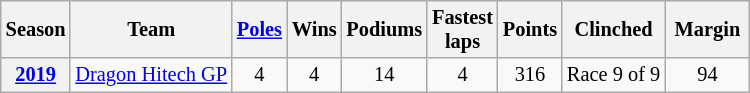<table class="wikitable" style="font-size:85%; text-align:center;">
<tr>
<th scope=col>Season</th>
<th scope=col>Team</th>
<th scope=col><a href='#'>Poles</a></th>
<th scope=col>Wins</th>
<th scope=col>Podiums</th>
<th scope=col width="40">Fastest laps</th>
<th scope=col>Points</th>
<th scope=col>Clinched</th>
<th scope=col width="50">Margin</th>
</tr>
<tr>
<th><a href='#'>2019</a></th>
<td align=left> <a href='#'>Dragon Hitech GP</a></td>
<td>4</td>
<td>4</td>
<td>14</td>
<td>4</td>
<td>316</td>
<td>Race 9 of 9</td>
<td>94</td>
</tr>
</table>
